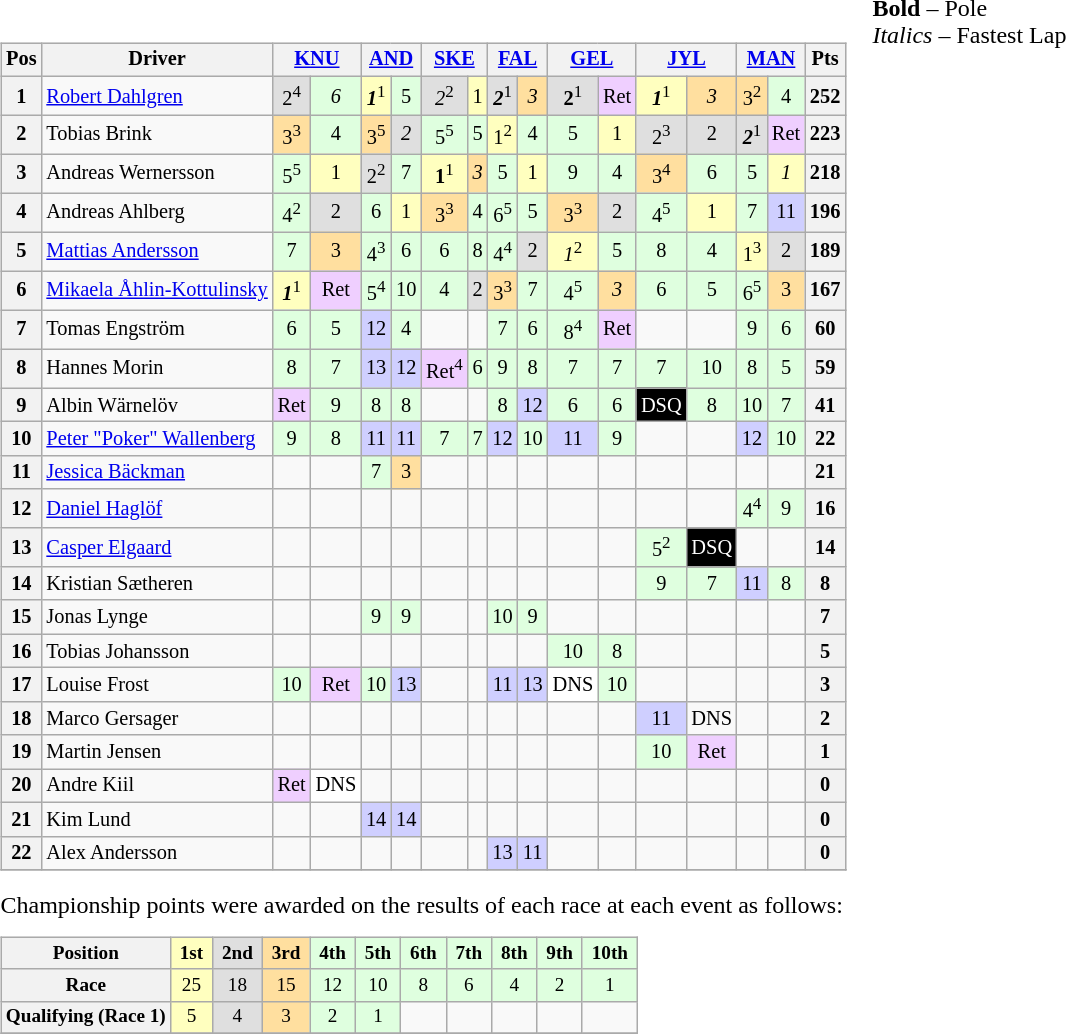<table>
<tr>
<td><br><table class="wikitable" style="font-size: 85%; text-align: center;">
<tr>
<th valign="middle">Pos</th>
<th valign="middle">Driver</th>
<th colspan="2"><a href='#'>KNU</a><br></th>
<th colspan="2"><a href='#'>AND</a><br></th>
<th colspan="2"><a href='#'>SKE</a><br></th>
<th colspan="2"><a href='#'>FAL</a><br></th>
<th colspan="2"><a href='#'>GEL</a><br></th>
<th colspan="2"><a href='#'>JYL</a><br></th>
<th colspan="2"><a href='#'>MAN</a><br></th>
<th valign="middle">Pts</th>
</tr>
<tr>
<th>1</th>
<td align=left> <a href='#'>Robert Dahlgren</a></td>
<td style="background:#dfdfdf;">2<sup>4</sup></td>
<td style="background:#dfffdf;"><em>6</em></td>
<td style="background:#ffffbf;"><strong><em>1</em></strong><sup>1</sup></td>
<td style="background:#dfffdf;">5</td>
<td style="background:#dfdfdf;"><em>2</em><sup>2</sup></td>
<td style="background:#ffffbf;">1</td>
<td style="background:#dfdfdf;"><strong><em>2</em></strong><sup>1</sup></td>
<td style="background:#ffdf9f;"><em>3</em></td>
<td style="background:#dfdfdf;"><strong>2</strong><sup>1</sup></td>
<td style="background:#efcfff;">Ret</td>
<td style="background:#ffffbf;"><strong><em>1</em></strong><sup>1</sup></td>
<td style="background:#ffdf9f;"><em>3</em></td>
<td style="background:#ffdf9f;">3<sup>2</sup></td>
<td style="background:#dfffdf;">4</td>
<th>252</th>
</tr>
<tr>
<th>2</th>
<td align=left> Tobias Brink</td>
<td style="background:#ffdf9f;">3<sup>3</sup></td>
<td style="background:#dfffdf;">4</td>
<td style="background:#ffdf9f;">3<sup>5</sup></td>
<td style="background:#dfdfdf;"><em>2</em></td>
<td style="background:#dfffdf;">5<sup>5</sup></td>
<td style="background:#dfffdf;">5</td>
<td style="background:#ffffbf;">1<sup>2</sup></td>
<td style="background:#dfffdf;">4</td>
<td style="background:#dfffdf;">5</td>
<td style="background:#ffffbf;">1</td>
<td style="background:#dfdfdf;">2<sup>3</sup></td>
<td style="background:#dfdfdf;">2</td>
<td style="background:#dfdfdf;"><strong><em>2</em></strong><sup>1</sup></td>
<td style="background:#efcfff;">Ret</td>
<th>223</th>
</tr>
<tr>
<th>3</th>
<td align=left> Andreas Wernersson</td>
<td style="background:#dfffdf;">5<sup>5</sup></td>
<td style="background:#ffffbf;">1</td>
<td style="background:#dfdfdf;">2<sup>2</sup></td>
<td style="background:#dfffdf;">7</td>
<td style="background:#ffffbf;"><strong>1</strong><sup>1</sup></td>
<td style="background:#ffdf9f;"><em>3</em></td>
<td style="background:#dfffdf;">5</td>
<td style="background:#ffffbf;">1</td>
<td style="background:#dfffdf;">9</td>
<td style="background:#dfffdf;">4</td>
<td style="background:#ffdf9f;">3<sup>4</sup></td>
<td style="background:#dfffdf;">6</td>
<td style="background:#dfffdf;">5</td>
<td style="background:#ffffbf;"><em>1</em></td>
<th>218</th>
</tr>
<tr>
<th>4</th>
<td align=left> Andreas Ahlberg</td>
<td style="background:#dfffdf;">4<sup>2</sup></td>
<td style="background:#dfdfdf;">2</td>
<td style="background:#dfffdf;">6</td>
<td style="background:#ffffbf;">1</td>
<td style="background:#ffdf9f;">3<sup>3</sup></td>
<td style="background:#dfffdf;">4</td>
<td style="background:#dfffdf;">6<sup>5</sup></td>
<td style="background:#dfffdf;">5</td>
<td style="background:#ffdf9f;">3<sup>3</sup></td>
<td style="background:#dfdfdf;">2</td>
<td style="background:#dfffdf;">4<sup>5</sup></td>
<td style="background:#ffffbf;">1</td>
<td style="background:#dfffdf;">7</td>
<td style="background:#cfcfff;">11</td>
<th>196</th>
</tr>
<tr>
<th>5</th>
<td align=left> <a href='#'>Mattias Andersson</a></td>
<td style="background:#dfffdf;">7</td>
<td style="background:#ffdf9f;">3</td>
<td style="background:#dfffdf;">4<sup>3</sup></td>
<td style="background:#dfffdf;">6</td>
<td style="background:#dfffdf;">6</td>
<td style="background:#dfffdf;">8</td>
<td style="background:#dfffdf;">4<sup>4</sup></td>
<td style="background:#dfdfdf;">2</td>
<td style="background:#ffffbf;"><em>1</em><sup>2</sup></td>
<td style="background:#dfffdf;">5</td>
<td style="background:#dfffdf;">8</td>
<td style="background:#dfffdf;">4</td>
<td style="background:#ffffbf;">1<sup>3</sup></td>
<td style="background:#dfdfdf;">2</td>
<th>189</th>
</tr>
<tr>
<th>6</th>
<td align=left> <a href='#'>Mikaela Åhlin-Kottulinsky</a></td>
<td style="background:#ffffbf;"><strong><em>1</em></strong><sup>1</sup></td>
<td style="background:#efcfff;">Ret</td>
<td style="background:#dfffdf;">5<sup>4</sup></td>
<td style="background:#dfffdf;">10</td>
<td style="background:#dfffdf;">4</td>
<td style="background:#dfdfdf;">2</td>
<td style="background:#ffdf9f;">3<sup>3</sup></td>
<td style="background:#dfffdf;">7</td>
<td style="background:#dfffdf;">4<sup>5</sup></td>
<td style="background:#ffdf9f;"><em>3</em></td>
<td style="background:#dfffdf;">6</td>
<td style="background:#dfffdf;">5</td>
<td style="background:#dfffdf;">6<sup>5</sup></td>
<td style="background:#ffdf9f;">3</td>
<th>167</th>
</tr>
<tr>
<th>7</th>
<td align="left"> Tomas Engström</td>
<td style="background:#dfffdf;">6</td>
<td style="background:#dfffdf;">5</td>
<td style="background:#cfcfff;">12</td>
<td style="background:#dfffdf;">4</td>
<td></td>
<td></td>
<td style="background:#dfffdf;">7</td>
<td style="background:#dfffdf;">6</td>
<td style="background:#dfffdf;">8<sup>4</sup></td>
<td style="background:#efcfff;">Ret</td>
<td></td>
<td></td>
<td style="background:#dfffdf;">9</td>
<td style="background:#dfffdf;">6</td>
<th>60</th>
</tr>
<tr>
<th>8</th>
<td align=left> Hannes Morin</td>
<td style="background:#dfffdf;">8</td>
<td style="background:#dfffdf;">7</td>
<td style="background:#cfcfff;">13</td>
<td style="background:#cfcfff;">12</td>
<td style="background:#efcfff;">Ret<sup>4</sup></td>
<td style="background:#dfffdf;">6</td>
<td style="background:#dfffdf;">9</td>
<td style="background:#dfffdf;">8</td>
<td style="background:#dfffdf;">7</td>
<td style="background:#dfffdf;">7</td>
<td style="background:#dfffdf;">7</td>
<td style="background:#dfffdf;">10</td>
<td style="background:#dfffdf;">8</td>
<td style="background:#dfffdf;">5</td>
<th>59</th>
</tr>
<tr>
<th>9</th>
<td align=left> Albin Wärnelöv</td>
<td style="background:#efcfff;">Ret</td>
<td style="background:#dfffdf;">9</td>
<td style="background:#dfffdf;">8</td>
<td style="background:#dfffdf;">8</td>
<td></td>
<td></td>
<td style="background:#dfffdf;">8</td>
<td style="background:#cfcfff;">12</td>
<td style="background:#dfffdf;">6</td>
<td style="background:#dfffdf;">6</td>
<td style="background-color:#000000; color:white">DSQ</td>
<td style="background:#dfffdf;">8</td>
<td style="background:#dfffdf;">10</td>
<td style="background:#dfffdf;">7</td>
<th>41</th>
</tr>
<tr>
<th>10</th>
<td align=left> <a href='#'>Peter "Poker" Wallenberg</a></td>
<td style="background:#dfffdf;">9</td>
<td style="background:#dfffdf;">8</td>
<td style="background:#cfcfff;">11</td>
<td style="background:#cfcfff;">11</td>
<td style="background:#dfffdf;">7</td>
<td style="background:#dfffdf;">7</td>
<td style="background:#cfcfff;">12</td>
<td style="background:#dfffdf;">10</td>
<td style="background:#cfcfff;">11</td>
<td style="background:#dfffdf;">9</td>
<td></td>
<td></td>
<td style="background:#cfcfff;">12</td>
<td style="background:#dfffdf;">10</td>
<th>22</th>
</tr>
<tr>
<th>11</th>
<td align=left> <a href='#'>Jessica Bäckman</a></td>
<td></td>
<td></td>
<td style="background:#dfffdf;">7</td>
<td style="background:#ffdf9f;">3</td>
<td></td>
<td></td>
<td></td>
<td></td>
<td></td>
<td></td>
<td></td>
<td></td>
<td></td>
<td></td>
<th>21</th>
</tr>
<tr>
<th>12</th>
<td align=left> <a href='#'>Daniel Haglöf</a></td>
<td></td>
<td></td>
<td></td>
<td></td>
<td></td>
<td></td>
<td></td>
<td></td>
<td></td>
<td></td>
<td></td>
<td></td>
<td style="background:#dfffdf;">4<sup>4</sup></td>
<td style="background:#dfffdf;">9</td>
<th>16</th>
</tr>
<tr>
<th>13</th>
<td align=left> <a href='#'>Casper Elgaard</a></td>
<td></td>
<td></td>
<td></td>
<td></td>
<td></td>
<td></td>
<td></td>
<td></td>
<td></td>
<td></td>
<td style="background:#dfffdf;">5<sup>2</sup></td>
<td style="background-color:#000000; color:white">DSQ</td>
<td></td>
<td></td>
<th>14</th>
</tr>
<tr>
<th>14</th>
<td align="left"> Kristian Sætheren</td>
<td></td>
<td></td>
<td></td>
<td></td>
<td></td>
<td></td>
<td></td>
<td></td>
<td></td>
<td></td>
<td style="background:#dfffdf;">9</td>
<td style="background:#dfffdf;">7</td>
<td style="background:#cfcfff;">11</td>
<td style="background:#dfffdf;">8</td>
<th>8</th>
</tr>
<tr>
<th>15</th>
<td align=left> Jonas Lynge</td>
<td></td>
<td></td>
<td style="background:#dfffdf;">9</td>
<td style="background:#dfffdf;">9</td>
<td></td>
<td></td>
<td style="background:#dfffdf;">10</td>
<td style="background:#dfffdf;">9</td>
<td></td>
<td></td>
<td></td>
<td></td>
<td></td>
<td></td>
<th>7</th>
</tr>
<tr>
<th>16</th>
<td align=left> Tobias Johansson</td>
<td></td>
<td></td>
<td></td>
<td></td>
<td></td>
<td></td>
<td></td>
<td></td>
<td style="background:#dfffdf;">10</td>
<td style="background:#dfffdf;">8</td>
<td></td>
<td></td>
<td></td>
<td></td>
<th>5</th>
</tr>
<tr>
<th>17</th>
<td align=left> Louise Frost</td>
<td style="background:#dfffdf;">10</td>
<td style="background:#efcfff;">Ret</td>
<td style="background:#dfffdf;">10</td>
<td style="background:#cfcfff;">13</td>
<td></td>
<td></td>
<td style="background:#cfcfff;">11</td>
<td style="background:#cfcfff;">13</td>
<td style="background:#ffffff;">DNS</td>
<td style="background:#dfffdf;">10</td>
<td></td>
<td></td>
<td></td>
<td></td>
<th>3</th>
</tr>
<tr>
<th>18</th>
<td align="left"> Marco Gersager</td>
<td></td>
<td></td>
<td></td>
<td></td>
<td></td>
<td></td>
<td></td>
<td></td>
<td></td>
<td></td>
<td style="background:#cfcfff;">11</td>
<td>DNS</td>
<td></td>
<td></td>
<th>2</th>
</tr>
<tr>
<th>19</th>
<td align=left> Martin Jensen</td>
<td></td>
<td></td>
<td></td>
<td></td>
<td></td>
<td></td>
<td></td>
<td></td>
<td></td>
<td></td>
<td style="background:#dfffdf;">10</td>
<td style="background:#efcfff;">Ret</td>
<td></td>
<td></td>
<th>1</th>
</tr>
<tr>
<th>20</th>
<td align="left"> Andre Kiil</td>
<td style="background:#efcfff;">Ret</td>
<td style="background:#ffffff;">DNS</td>
<td></td>
<td></td>
<td></td>
<td></td>
<td></td>
<td></td>
<td></td>
<td></td>
<td></td>
<td></td>
<td></td>
<td></td>
<th>0</th>
</tr>
<tr>
<th>21</th>
<td align=left> Kim Lund</td>
<td></td>
<td></td>
<td style="background:#cfcfff;">14</td>
<td style="background:#cfcfff;">14</td>
<td></td>
<td></td>
<td></td>
<td></td>
<td></td>
<td></td>
<td></td>
<td></td>
<td></td>
<td></td>
<th>0</th>
</tr>
<tr>
<th>22</th>
<td align=left> Alex Andersson</td>
<td></td>
<td></td>
<td></td>
<td></td>
<td></td>
<td></td>
<td style="background:#cfcfff;">13</td>
<td style="background:#cfcfff;">11</td>
<td></td>
<td></td>
<td></td>
<td></td>
<td></td>
<td></td>
<th>0</th>
</tr>
<tr>
</tr>
</table>
Championship points were awarded on the results of each race at each event as follows:<table class="wikitable" style="font-size:80%; text-align:center">
<tr>
<th>Position</th>
<td style="background:#ffffbf;"> <strong>1st</strong> </td>
<td style="background:#dfdfdf;"> <strong>2nd</strong> </td>
<td style="background:#ffdf9f;"> <strong>3rd</strong> </td>
<td style="background:#dfffdf;"> <strong>4th</strong> </td>
<td style="background:#dfffdf;"> <strong>5th</strong> </td>
<td style="background:#dfffdf;"> <strong>6th</strong> </td>
<td style="background:#dfffdf;"> <strong>7th</strong> </td>
<td style="background:#dfffdf;"> <strong>8th</strong> </td>
<td style="background:#dfffdf;"> <strong>9th</strong> </td>
<td style="background:#dfffdf;"> <strong>10th</strong> </td>
</tr>
<tr>
<th>Race</th>
<td style="background:#ffffbf;">25</td>
<td style="background:#dfdfdf;">18</td>
<td style="background:#ffdf9f;">15</td>
<td style="background:#dfffdf;">12</td>
<td style="background:#dfffdf;">10</td>
<td style="background:#dfffdf;">8</td>
<td style="background:#dfffdf;">6</td>
<td style="background:#dfffdf;">4</td>
<td style="background:#dfffdf;">2</td>
<td style="background:#dfffdf;">1</td>
</tr>
<tr>
<th>Qualifying (Race 1)</th>
<td style="background:#ffffbf;">5</td>
<td style="background:#dfdfdf;">4</td>
<td style="background:#ffdf9f;">3</td>
<td style="background:#dfffdf;">2</td>
<td style="background:#dfffdf;">1</td>
<td></td>
<td></td>
<td></td>
<td></td>
<td></td>
</tr>
<tr>
</tr>
</table>
</td>
<td valign="top"><span><strong>Bold</strong> – Pole</span><br><span><em>Italics</em> – Fastest Lap</span></td>
</tr>
</table>
